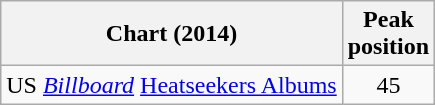<table class="wikitable sortable plainrowheaders" style="text-align:center;">
<tr>
<th scope="col">Chart (2014)</th>
<th scope="col">Peak<br>position</th>
</tr>
<tr>
<td>US <em><a href='#'>Billboard</a></em> <a href='#'>Heatseekers Albums</a></td>
<td>45</td>
</tr>
</table>
